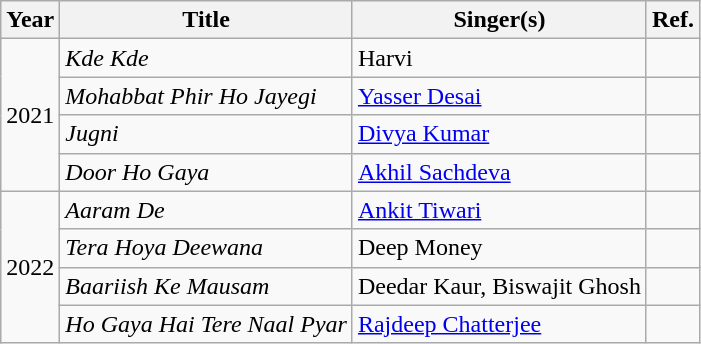<table class="wikitable">
<tr>
<th>Year</th>
<th>Title</th>
<th>Singer(s)</th>
<th>Ref.</th>
</tr>
<tr>
<td rowspan="4">2021</td>
<td><em>Kde Kde</em></td>
<td>Harvi</td>
<td></td>
</tr>
<tr>
<td><em>Mohabbat Phir Ho Jayegi</em></td>
<td><a href='#'>Yasser Desai</a></td>
<td></td>
</tr>
<tr>
<td><em>Jugni</em></td>
<td><a href='#'>Divya Kumar</a></td>
<td></td>
</tr>
<tr>
<td><em>Door Ho Gaya</em></td>
<td><a href='#'>Akhil Sachdeva</a></td>
<td></td>
</tr>
<tr>
<td rowspan="4">2022</td>
<td><em>Aaram De</em></td>
<td><a href='#'>Ankit Tiwari</a></td>
<td></td>
</tr>
<tr>
<td><em>Tera Hoya Deewana</em></td>
<td>Deep Money</td>
<td></td>
</tr>
<tr>
<td><em>Baariish Ke Mausam</em></td>
<td>Deedar Kaur, Biswajit Ghosh</td>
<td></td>
</tr>
<tr>
<td><em>Ho Gaya Hai Tere Naal Pyar</em></td>
<td><a href='#'>Rajdeep Chatterjee</a></td>
<td></td>
</tr>
</table>
